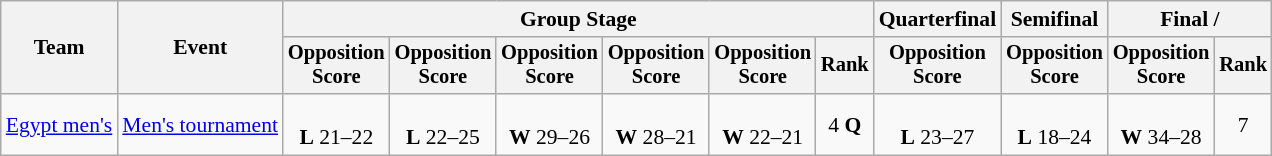<table class="wikitable" style="font-size:90%">
<tr>
<th rowspan=2>Team</th>
<th rowspan=2>Event</th>
<th colspan=6>Group Stage</th>
<th>Quarterfinal</th>
<th>Semifinal</th>
<th colspan=2>Final / </th>
</tr>
<tr style="font-size:95%">
<th>Opposition<br>Score</th>
<th>Opposition<br>Score</th>
<th>Opposition<br>Score</th>
<th>Opposition<br>Score</th>
<th>Opposition<br>Score</th>
<th>Rank</th>
<th>Opposition<br>Score</th>
<th>Opposition<br>Score</th>
<th>Opposition<br>Score</th>
<th>Rank</th>
</tr>
<tr align=center>
<td align=left><a href='#'>Egypt men's</a></td>
<td align=left><a href='#'>Men's tournament</a></td>
<td><br><strong>L</strong> 21–22</td>
<td><br><strong>L</strong> 22–25</td>
<td><br><strong>W</strong> 29–26</td>
<td><br><strong>W</strong> 28–21</td>
<td><br><strong>W</strong> 22–21</td>
<td>4 <strong>Q</strong></td>
<td><br><strong>L</strong> 23–27</td>
<td><br><strong>L</strong> 18–24</td>
<td><br><strong>W</strong> 34–28</td>
<td>7</td>
</tr>
</table>
